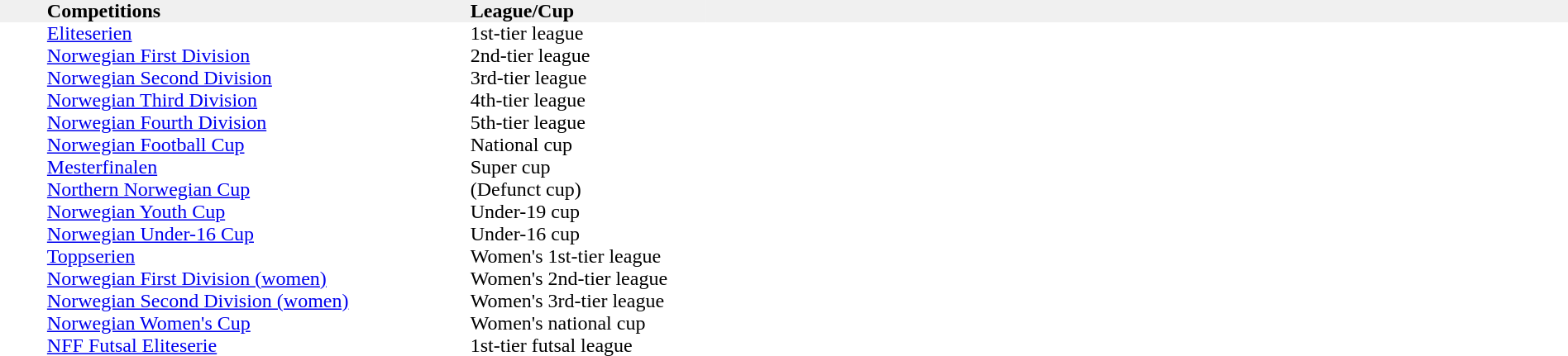<table width="100%" cellspacing="0" cellpadding="0">
<tr bgcolor="F0F0F0">
<th width="3%" align="left"></th>
<th width="27%" align="left">Competitions</th>
<th width="15%" align="left">League/Cup</th>
<th width="55%" align="left"></th>
</tr>
<tr>
<td></td>
<td><a href='#'>Eliteserien</a></td>
<td>1st-tier league</td>
<td></td>
</tr>
<tr>
<td></td>
<td><a href='#'>Norwegian First Division</a></td>
<td>2nd-tier league</td>
<td></td>
</tr>
<tr>
<td></td>
<td><a href='#'>Norwegian Second Division</a></td>
<td>3rd-tier league</td>
<td></td>
</tr>
<tr>
<td></td>
<td><a href='#'>Norwegian Third Division</a></td>
<td>4th-tier league</td>
<td></td>
</tr>
<tr>
<td></td>
<td><a href='#'>Norwegian Fourth Division</a></td>
<td>5th-tier league</td>
<td></td>
</tr>
<tr>
<td></td>
<td><a href='#'>Norwegian Football Cup</a></td>
<td>National cup</td>
<td></td>
</tr>
<tr>
<td></td>
<td><a href='#'>Mesterfinalen</a></td>
<td>Super cup</td>
<td></td>
</tr>
<tr>
<td></td>
<td><a href='#'>Northern Norwegian Cup</a></td>
<td>(Defunct cup)</td>
<td></td>
</tr>
<tr>
<td></td>
<td><a href='#'>Norwegian Youth Cup</a></td>
<td>Under-19 cup</td>
<td></td>
</tr>
<tr>
<td></td>
<td><a href='#'>Norwegian Under-16 Cup</a></td>
<td>Under-16 cup</td>
<td></td>
</tr>
<tr>
<td></td>
<td><a href='#'>Toppserien</a></td>
<td>Women's 1st-tier league</td>
<td></td>
</tr>
<tr>
<td></td>
<td><a href='#'>Norwegian First Division (women)</a></td>
<td>Women's 2nd-tier league</td>
<td></td>
</tr>
<tr>
<td></td>
<td><a href='#'>Norwegian Second Division (women)</a></td>
<td>Women's 3rd-tier league</td>
<td></td>
</tr>
<tr>
<td></td>
<td><a href='#'>Norwegian Women's Cup</a></td>
<td>Women's national cup</td>
<td></td>
</tr>
<tr>
<td></td>
<td><a href='#'>NFF Futsal Eliteserie</a></td>
<td>1st-tier futsal league</td>
<td></td>
</tr>
</table>
